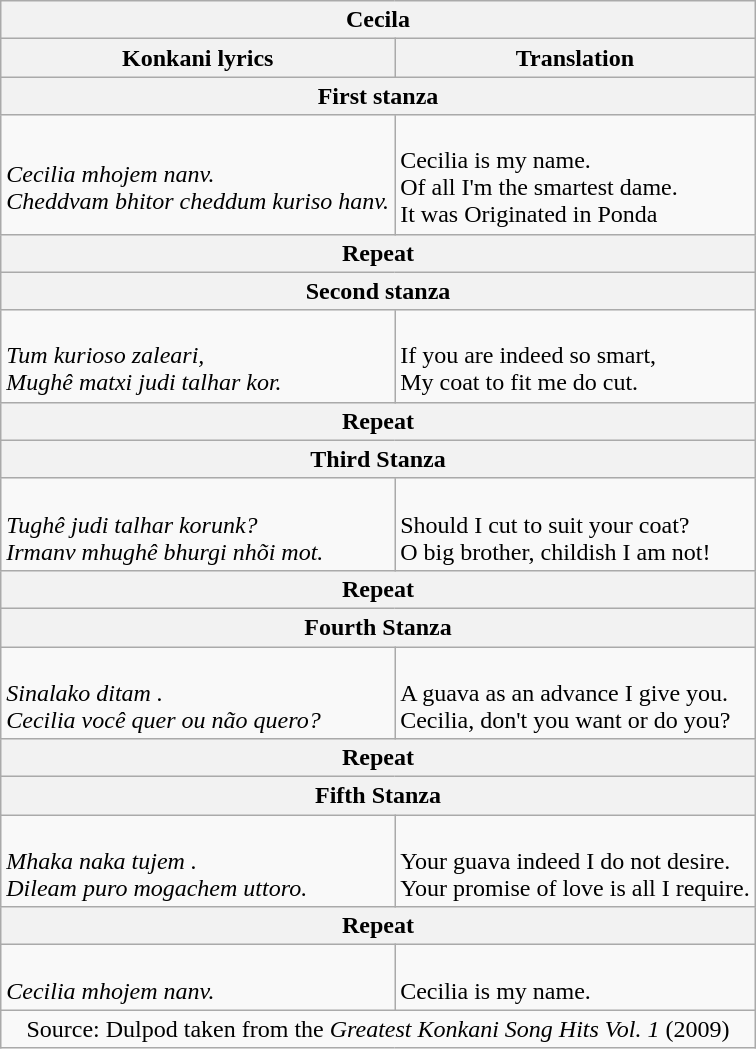<table class="wikitable">
<tr>
<th colspan="2" style="font-weight:bold", align="center">Cecila</th>
</tr>
<tr>
<th>Konkani lyrics</th>
<th>Translation</th>
</tr>
<tr>
<th colspan="2">First stanza</th>
</tr>
<tr>
<td style="font-family: Georgia, Palatino, Palatino Linotype, Times, Times New Roman, serif; font-style:italic;"><br>Cecilia mhojem nanv.<br>
Cheddvam bhitor cheddum kuriso hanv.<br></td>
<td><br>Cecilia is my name.<br>
Of all I'm the smartest dame.<br>
It was Originated in Ponda</td>
</tr>
<tr>
<th colspan="2">Repeat</th>
</tr>
<tr>
<th colspan="2">Second stanza</th>
</tr>
<tr>
<td style="font-family: Georgia, Palatino, Palatino Linotype, Times, Times New Roman, serif; font-style:italic;"><br>Tum kurioso  zaleari,<br>
Mughê matxi judi talhar kor.<br></td>
<td><br>If you are indeed so smart,<br>
My coat to fit me do cut.<br></td>
</tr>
<tr>
<th colspan="2">Repeat</th>
</tr>
<tr>
<th colspan="2" style="font-weight:bold", align="center">Third Stanza</th>
</tr>
<tr>
<td style="font-family: Georgia, Palatino, Palatino Linotype, Times, Times New Roman, serif; font-style:italic;"><br>Tughê judi talhar korunk?<br>
Irmanv mhughê bhurgi nhõi mot.<br></td>
<td><br>Should I cut to suit your coat?<br>
O big brother, childish I am not!<br></td>
</tr>
<tr>
<th colspan="2">Repeat</th>
</tr>
<tr>
<th colspan="2" style="font-weight:bold", align="center">Fourth Stanza</th>
</tr>
<tr>
<td style="font-family: Georgia, Palatino, Palatino Linotype, Times, Times New Roman, serif; font-style:italic;"><br>Sinalako ditam .<br>
Cecilia você quer ou não quero?<br></td>
<td><br>A guava as an advance I give you.<br>
Cecilia, don't you want or do you?<br></td>
</tr>
<tr>
<th colspan="2">Repeat</th>
</tr>
<tr>
<th colspan="2" style="font-weight:bold", align="center">Fifth Stanza</th>
</tr>
<tr>
<td style="font-family: Georgia, Palatino, Palatino Linotype, Times, Times New Roman, serif; font-style:italic;"><br>Mhaka naka tujem .<br>
Dileam puro mogachem uttoro.<br></td>
<td><br>Your guava indeed I do not desire.<br>
Your promise of love is all I require.</td>
</tr>
<tr>
<th colspan="2">Repeat</th>
</tr>
<tr>
<td style="font-family: Georgia, Palatino, Palatino Linotype, Times, Times New Roman, serif; font-style:italic;"><br>Cecilia mhojem nanv.</td>
<td><br>Cecilia is my name.</td>
</tr>
<tr>
<td colspan=2 align="center">Source: Dulpod taken from the <em>Greatest Konkani Song Hits Vol. 1</em> (2009)</td>
</tr>
</table>
